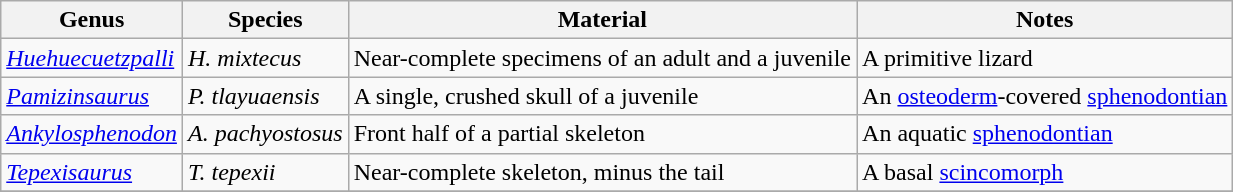<table class="wikitable" align="center">
<tr>
<th>Genus</th>
<th>Species</th>
<th>Material</th>
<th>Notes</th>
</tr>
<tr>
<td><em><a href='#'>Huehuecuetzpalli</a></em></td>
<td><em>H. mixtecus</em></td>
<td>Near-complete specimens of an adult and a juvenile</td>
<td>A primitive lizard</td>
</tr>
<tr>
<td><em><a href='#'>Pamizinsaurus</a></em></td>
<td><em>P. tlayuaensis</em></td>
<td>A single, crushed skull of a juvenile</td>
<td>An <a href='#'>osteoderm</a>-covered <a href='#'>sphenodontian</a></td>
</tr>
<tr>
<td><em><a href='#'>Ankylosphenodon</a></em></td>
<td><em>A. pachyostosus</em></td>
<td>Front half of a partial skeleton</td>
<td>An aquatic <a href='#'>sphenodontian</a></td>
</tr>
<tr>
<td><em><a href='#'>Tepexisaurus</a></em></td>
<td><em>T. tepexii</em></td>
<td>Near-complete skeleton, minus the tail</td>
<td>A basal <a href='#'>scincomorph</a></td>
</tr>
<tr>
</tr>
</table>
